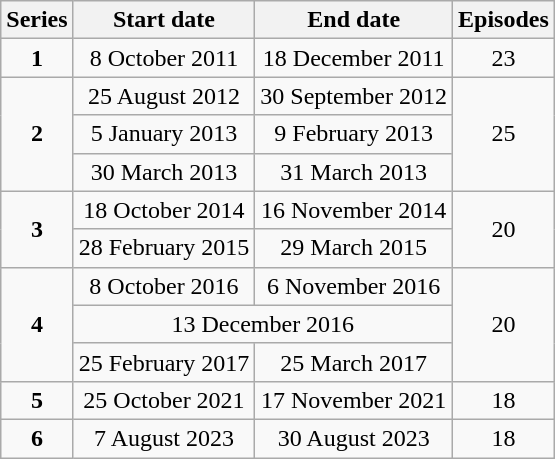<table class="wikitable" style="text-align:center">
<tr>
<th>Series</th>
<th>Start date</th>
<th>End date</th>
<th>Episodes</th>
</tr>
<tr>
<td><strong>1</strong></td>
<td>8 October 2011</td>
<td>18 December 2011</td>
<td>23</td>
</tr>
<tr>
<td rowspan="3"><strong>2</strong></td>
<td>25 August 2012</td>
<td>30 September 2012</td>
<td rowspan="3">25</td>
</tr>
<tr>
<td>5 January 2013</td>
<td>9 February 2013</td>
</tr>
<tr>
<td>30 March 2013</td>
<td>31 March 2013</td>
</tr>
<tr>
<td rowspan="2"><strong>3</strong></td>
<td>18 October 2014</td>
<td>16 November 2014</td>
<td rowspan="2">20</td>
</tr>
<tr>
<td>28 February 2015</td>
<td>29 March 2015</td>
</tr>
<tr>
<td rowspan="3"><strong>4</strong></td>
<td>8 October 2016</td>
<td>6 November 2016</td>
<td rowspan="3">20</td>
</tr>
<tr>
<td colspan="2">13 December 2016</td>
</tr>
<tr>
<td>25 February 2017</td>
<td>25 March 2017</td>
</tr>
<tr>
<td><strong>5</strong></td>
<td>25 October 2021</td>
<td>17 November 2021</td>
<td>18</td>
</tr>
<tr>
<td><strong>6</strong></td>
<td>7 August 2023</td>
<td>30 August 2023</td>
<td>18</td>
</tr>
</table>
